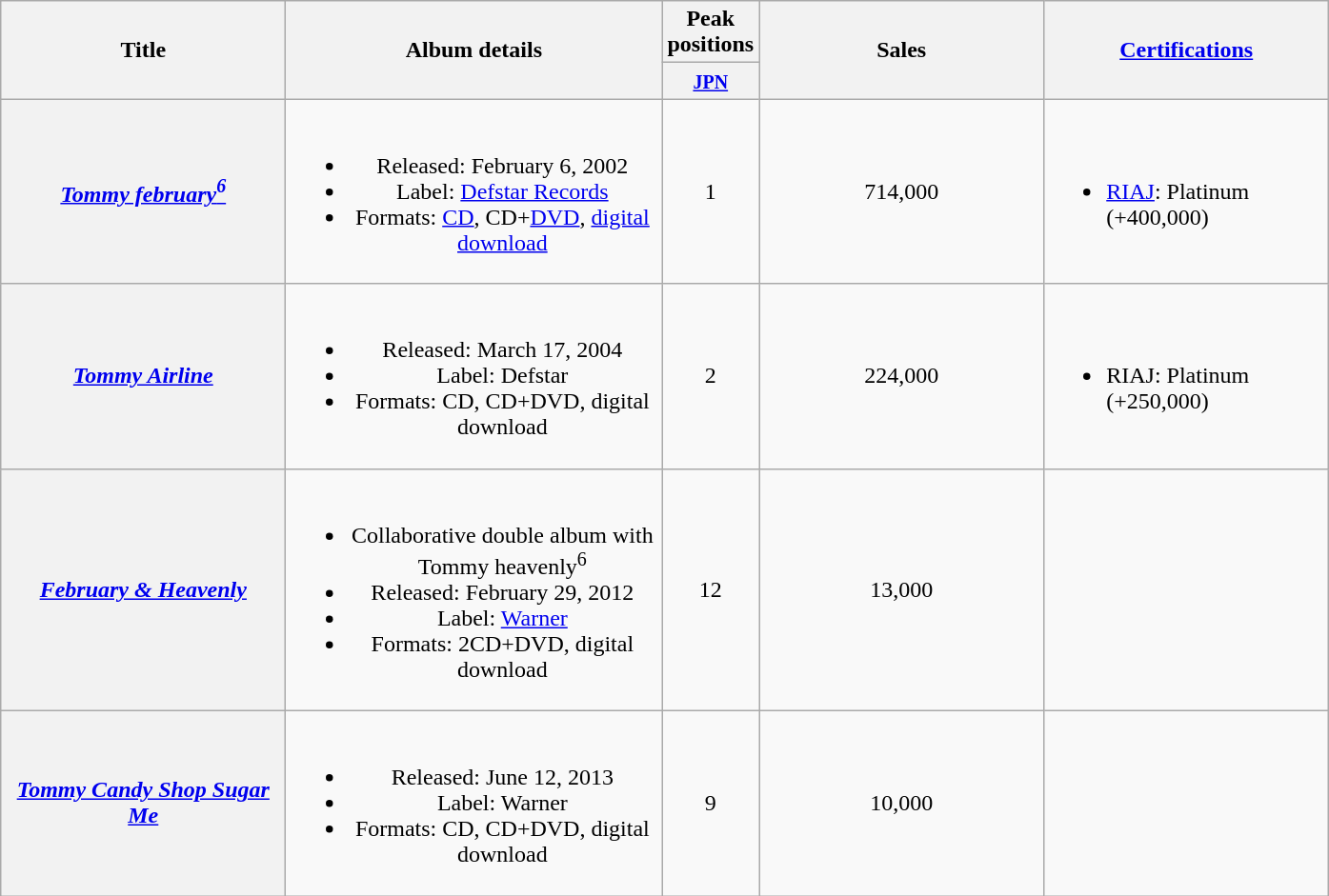<table class="wikitable plainrowheaders" style="text-align:center;">
<tr>
<th style="width:12em;" rowspan="2">Title</th>
<th style="width:16em;" rowspan="2">Album details</th>
<th colspan="1">Peak positions</th>
<th style="width:12em;" rowspan="2">Sales</th>
<th style="width:12em;" rowspan="2"><a href='#'>Certifications</a></th>
</tr>
<tr>
<th style="width:2.5em;"><small><a href='#'>JPN</a></small><br></th>
</tr>
<tr>
<th scope="row"><em><a href='#'>Tommy february<sup>6</sup></a></em></th>
<td><br><ul><li>Released: February 6, 2002</li><li>Label: <a href='#'>Defstar Records</a></li><li>Formats: <a href='#'>CD</a>, CD+<a href='#'>DVD</a>, <a href='#'>digital download</a></li></ul></td>
<td>1</td>
<td>714,000</td>
<td align="left"><br><ul><li><a href='#'>RIAJ</a>: Platinum (+400,000)</li></ul></td>
</tr>
<tr>
<th scope="row"><em><a href='#'>Tommy Airline</a></em></th>
<td><br><ul><li>Released: March 17, 2004</li><li>Label: Defstar</li><li>Formats: CD, CD+DVD, digital download</li></ul></td>
<td>2</td>
<td>224,000</td>
<td align="left"><br><ul><li>RIAJ: Platinum (+250,000)</li></ul></td>
</tr>
<tr>
<th scope="row"><em><a href='#'>February & Heavenly</a></em></th>
<td><br><ul><li>Collaborative double album with Tommy heavenly<sup>6</sup></li><li>Released: February 29, 2012</li><li>Label: <a href='#'>Warner</a></li><li>Formats: 2CD+DVD, digital download</li></ul></td>
<td>12</td>
<td>13,000</td>
<td align="left"></td>
</tr>
<tr>
<th scope="row"><em><a href='#'>Tommy Candy Shop Sugar Me</a></em></th>
<td><br><ul><li>Released: June 12, 2013</li><li>Label: Warner</li><li>Formats: CD, CD+DVD, digital download</li></ul></td>
<td>9</td>
<td>10,000</td>
<td align="left"></td>
</tr>
</table>
